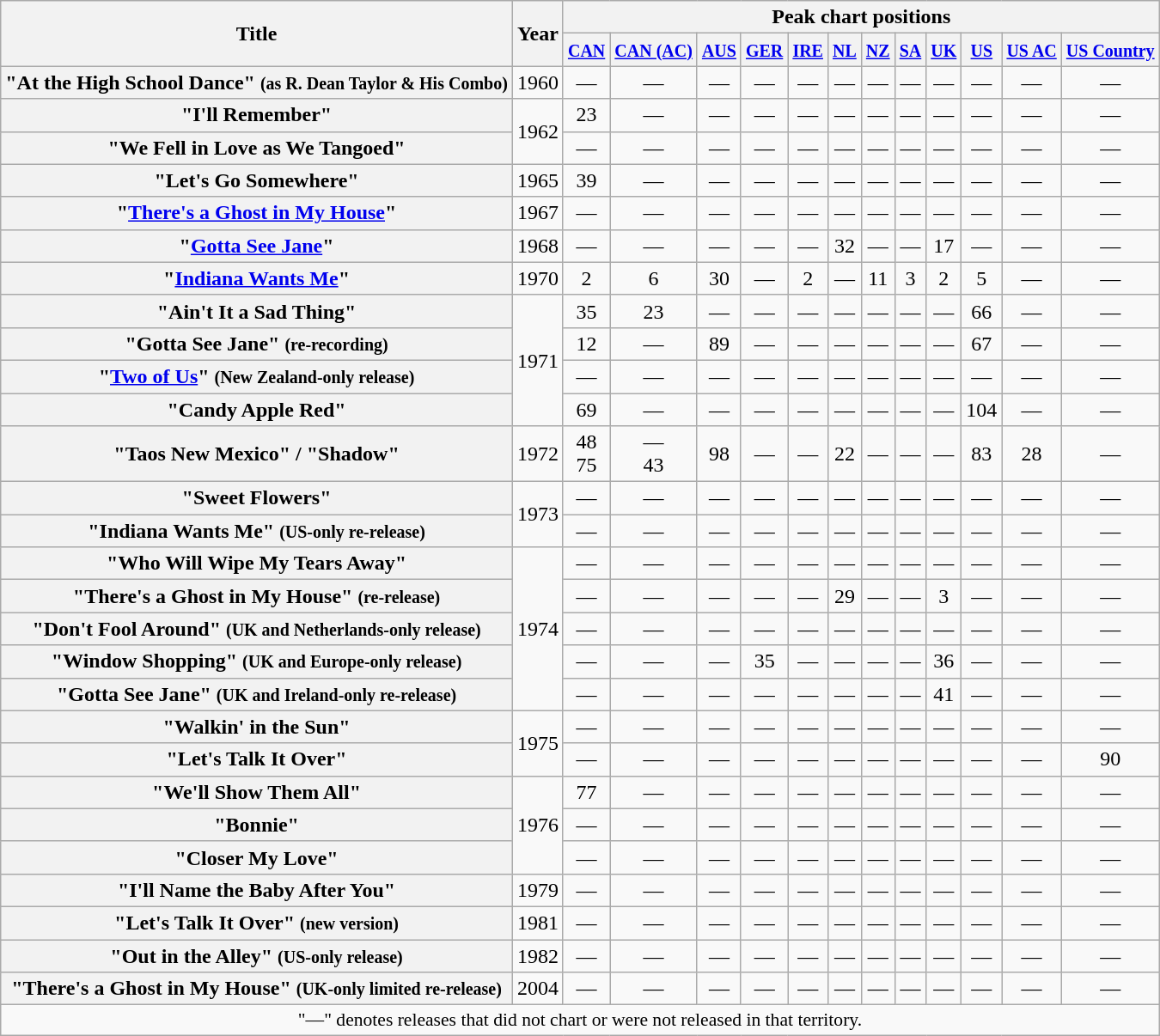<table class="wikitable plainrowheaders" style="text-align:center;">
<tr>
<th rowspan="2">Title</th>
<th rowspan="2">Year</th>
<th colspan="12">Peak chart positions</th>
</tr>
<tr>
<th scope="col"><small><a href='#'>CAN</a></small><br></th>
<th><small><a href='#'>CAN (AC)</a></small><br></th>
<th scope="col"><small><a href='#'>AUS</a></small><br></th>
<th><small><a href='#'>GER</a></small><br></th>
<th><small><a href='#'>IRE</a></small><br></th>
<th><small><a href='#'>NL</a></small><br></th>
<th><small><a href='#'>NZ</a></small><br></th>
<th><small><a href='#'>SA</a></small><br></th>
<th><small><a href='#'>UK</a></small><br></th>
<th><small><a href='#'>US</a></small><br></th>
<th><small><a href='#'>US AC</a></small><br></th>
<th><small><a href='#'>US Country</a></small><br></th>
</tr>
<tr>
<th scope="row">"At the High School Dance" <small>(as R. Dean Taylor & His Combo)</small></th>
<td>1960</td>
<td>—</td>
<td>—</td>
<td>—</td>
<td>—</td>
<td>—</td>
<td>—</td>
<td>—</td>
<td>—</td>
<td>—</td>
<td>—</td>
<td>—</td>
<td>—</td>
</tr>
<tr>
<th scope="row">"I'll Remember"</th>
<td rowspan="2">1962</td>
<td align="center">23<br></td>
<td>—</td>
<td>—</td>
<td>—</td>
<td>—</td>
<td>—</td>
<td>—</td>
<td>—</td>
<td>—</td>
<td>—</td>
<td>—</td>
<td>—</td>
</tr>
<tr>
<th scope="row">"We Fell in Love as We Tangoed"</th>
<td align="center">—</td>
<td>—</td>
<td>—</td>
<td>—</td>
<td>—</td>
<td>—</td>
<td>—</td>
<td>—</td>
<td>—</td>
<td>—</td>
<td>—</td>
<td>—</td>
</tr>
<tr>
<th scope="row">"Let's Go Somewhere"</th>
<td>1965</td>
<td align="center">39<br></td>
<td>—</td>
<td>—</td>
<td>—</td>
<td>—</td>
<td>—</td>
<td>—</td>
<td>—</td>
<td>—</td>
<td>—</td>
<td>—</td>
<td>—</td>
</tr>
<tr>
<th scope="row">"<a href='#'>There's a Ghost in My House</a>"</th>
<td>1967</td>
<td align="center">—</td>
<td>—</td>
<td>—</td>
<td>—</td>
<td>—</td>
<td>—</td>
<td>—</td>
<td>—</td>
<td>—</td>
<td>—</td>
<td>—</td>
<td>—</td>
</tr>
<tr>
<th scope="row">"<a href='#'>Gotta See Jane</a>"</th>
<td>1968</td>
<td align="center">—</td>
<td>—</td>
<td>—</td>
<td>—</td>
<td>—</td>
<td>32</td>
<td>—</td>
<td>—</td>
<td>17</td>
<td>—</td>
<td>—</td>
<td>—</td>
</tr>
<tr>
<th scope="row">"<a href='#'>Indiana Wants Me</a>"</th>
<td>1970</td>
<td align="center">2</td>
<td>6</td>
<td>30</td>
<td>—</td>
<td>2</td>
<td>—</td>
<td>11</td>
<td>3</td>
<td>2</td>
<td>5</td>
<td>—</td>
<td>—</td>
</tr>
<tr>
<th scope="row">"Ain't It a Sad Thing"</th>
<td rowspan="4">1971</td>
<td align="center">35</td>
<td>23</td>
<td>—</td>
<td>—</td>
<td>—</td>
<td>—</td>
<td>—</td>
<td>—</td>
<td>—</td>
<td>66</td>
<td>—</td>
<td>—</td>
</tr>
<tr>
<th scope="row">"Gotta See Jane" <small>(re-recording)</small></th>
<td>12</td>
<td>—</td>
<td>89</td>
<td>—</td>
<td>—</td>
<td>—</td>
<td>—</td>
<td>—</td>
<td>—</td>
<td>67</td>
<td>—</td>
<td>—</td>
</tr>
<tr>
<th scope="row">"<a href='#'>Two of Us</a>" <small>(New Zealand-only release)</small></th>
<td>—</td>
<td>—</td>
<td>—</td>
<td>—</td>
<td>—</td>
<td>—</td>
<td>—</td>
<td>—</td>
<td>—</td>
<td>—</td>
<td>—</td>
<td>—</td>
</tr>
<tr>
<th scope="row">"Candy Apple Red"</th>
<td align="center">69</td>
<td>—</td>
<td>—</td>
<td>—</td>
<td>—</td>
<td>—</td>
<td>—</td>
<td>—</td>
<td>—</td>
<td>104</td>
<td>—</td>
<td>—</td>
</tr>
<tr>
<th scope="row">"Taos New Mexico" / "Shadow"</th>
<td>1972</td>
<td>48<br>75</td>
<td>—<br>43</td>
<td>98</td>
<td>—</td>
<td>—</td>
<td>22</td>
<td>—</td>
<td>—</td>
<td>—</td>
<td>83</td>
<td>28</td>
<td>—</td>
</tr>
<tr>
<th scope="row">"Sweet Flowers"</th>
<td rowspan="2">1973</td>
<td>—</td>
<td>—</td>
<td>—</td>
<td>—</td>
<td>—</td>
<td>—</td>
<td>—</td>
<td>—</td>
<td>—</td>
<td>—</td>
<td>—</td>
<td>—</td>
</tr>
<tr>
<th scope="row">"Indiana Wants Me" <small>(US-only re-release)</small></th>
<td align="center">—</td>
<td>—</td>
<td>—</td>
<td>—</td>
<td>—</td>
<td>—</td>
<td>—</td>
<td>—</td>
<td>—</td>
<td>—</td>
<td>—</td>
<td>—</td>
</tr>
<tr>
<th scope="row">"Who Will Wipe My Tears Away"</th>
<td rowspan="5">1974</td>
<td>—</td>
<td>—</td>
<td>—</td>
<td>—</td>
<td>—</td>
<td>—</td>
<td>—</td>
<td>—</td>
<td>—</td>
<td>—</td>
<td>—</td>
<td>—</td>
</tr>
<tr>
<th scope="row">"There's a Ghost in My House" <small>(re-release)</small></th>
<td>—</td>
<td>—</td>
<td>—</td>
<td>—</td>
<td>—</td>
<td>29</td>
<td>—</td>
<td>—</td>
<td>3</td>
<td>—</td>
<td>—</td>
<td>—</td>
</tr>
<tr>
<th scope="row">"Don't Fool Around" <small>(UK and Netherlands-only release)</small></th>
<td>—</td>
<td>—</td>
<td>—</td>
<td>—</td>
<td>—</td>
<td>—</td>
<td>—</td>
<td>—</td>
<td>—</td>
<td>—</td>
<td>—</td>
<td>—</td>
</tr>
<tr>
<th scope="row">"Window Shopping" <small>(UK and Europe-only release)</small></th>
<td align="center">—</td>
<td>—</td>
<td>—</td>
<td>35</td>
<td>—</td>
<td>—</td>
<td>—</td>
<td>—</td>
<td>36</td>
<td>—</td>
<td>—</td>
<td>—</td>
</tr>
<tr>
<th scope="row">"Gotta See Jane" <small>(UK and Ireland-only re-release)</small></th>
<td align="center">—</td>
<td>—</td>
<td>—</td>
<td>—</td>
<td>—</td>
<td>—</td>
<td>—</td>
<td>—</td>
<td>41</td>
<td>—</td>
<td>—</td>
<td>—</td>
</tr>
<tr>
<th scope="row">"Walkin' in the Sun"</th>
<td rowspan="2">1975</td>
<td align="center">—</td>
<td>—</td>
<td>—</td>
<td>—</td>
<td>—</td>
<td>—</td>
<td>—</td>
<td>—</td>
<td>—</td>
<td>—</td>
<td>—</td>
<td>—</td>
</tr>
<tr>
<th scope="row">"Let's Talk It Over"</th>
<td>—</td>
<td>—</td>
<td>—</td>
<td>—</td>
<td>—</td>
<td>—</td>
<td>—</td>
<td>—</td>
<td>—</td>
<td>—</td>
<td>—</td>
<td>90</td>
</tr>
<tr>
<th scope="row">"We'll Show Them All"</th>
<td rowspan="3">1976</td>
<td align="center">77</td>
<td>—</td>
<td>—</td>
<td>—</td>
<td>—</td>
<td>—</td>
<td>—</td>
<td>—</td>
<td>—</td>
<td>—</td>
<td>—</td>
<td>—</td>
</tr>
<tr>
<th scope="row">"Bonnie"</th>
<td>—</td>
<td>—</td>
<td>—</td>
<td>—</td>
<td>—</td>
<td>—</td>
<td>—</td>
<td>—</td>
<td>—</td>
<td>—</td>
<td>—</td>
<td>—</td>
</tr>
<tr>
<th scope="row">"Closer My Love"</th>
<td>—</td>
<td>—</td>
<td>—</td>
<td>—</td>
<td>—</td>
<td>—</td>
<td>—</td>
<td>—</td>
<td>—</td>
<td>—</td>
<td>—</td>
<td>—</td>
</tr>
<tr>
<th scope="row">"I'll Name the Baby After You"</th>
<td>1979</td>
<td align="center">—</td>
<td>—</td>
<td>—</td>
<td>—</td>
<td>—</td>
<td>—</td>
<td>—</td>
<td>—</td>
<td>—</td>
<td>—</td>
<td>—</td>
<td>—</td>
</tr>
<tr>
<th scope="row">"Let's Talk It Over" <small>(new version)</small></th>
<td>1981</td>
<td align="center">—</td>
<td>—</td>
<td>—</td>
<td>—</td>
<td>—</td>
<td>—</td>
<td>—</td>
<td>—</td>
<td>—</td>
<td>—</td>
<td>—</td>
<td>—</td>
</tr>
<tr>
<th scope="row">"Out in the Alley" <small>(US-only release)</small></th>
<td>1982</td>
<td align="center">—</td>
<td>—</td>
<td>—</td>
<td>—</td>
<td>—</td>
<td>—</td>
<td>—</td>
<td>—</td>
<td>—</td>
<td>—</td>
<td>—</td>
<td>—</td>
</tr>
<tr>
<th scope="row">"There's a Ghost in My House" <small>(UK-only limited re-release)</small></th>
<td>2004</td>
<td>—</td>
<td>—</td>
<td>—</td>
<td>—</td>
<td>—</td>
<td>—</td>
<td>—</td>
<td>—</td>
<td>—</td>
<td>—</td>
<td>—</td>
<td>—</td>
</tr>
<tr>
<td colspan="14" style="font-size:90%">"—" denotes releases that did not chart or were not released in that territory.</td>
</tr>
</table>
